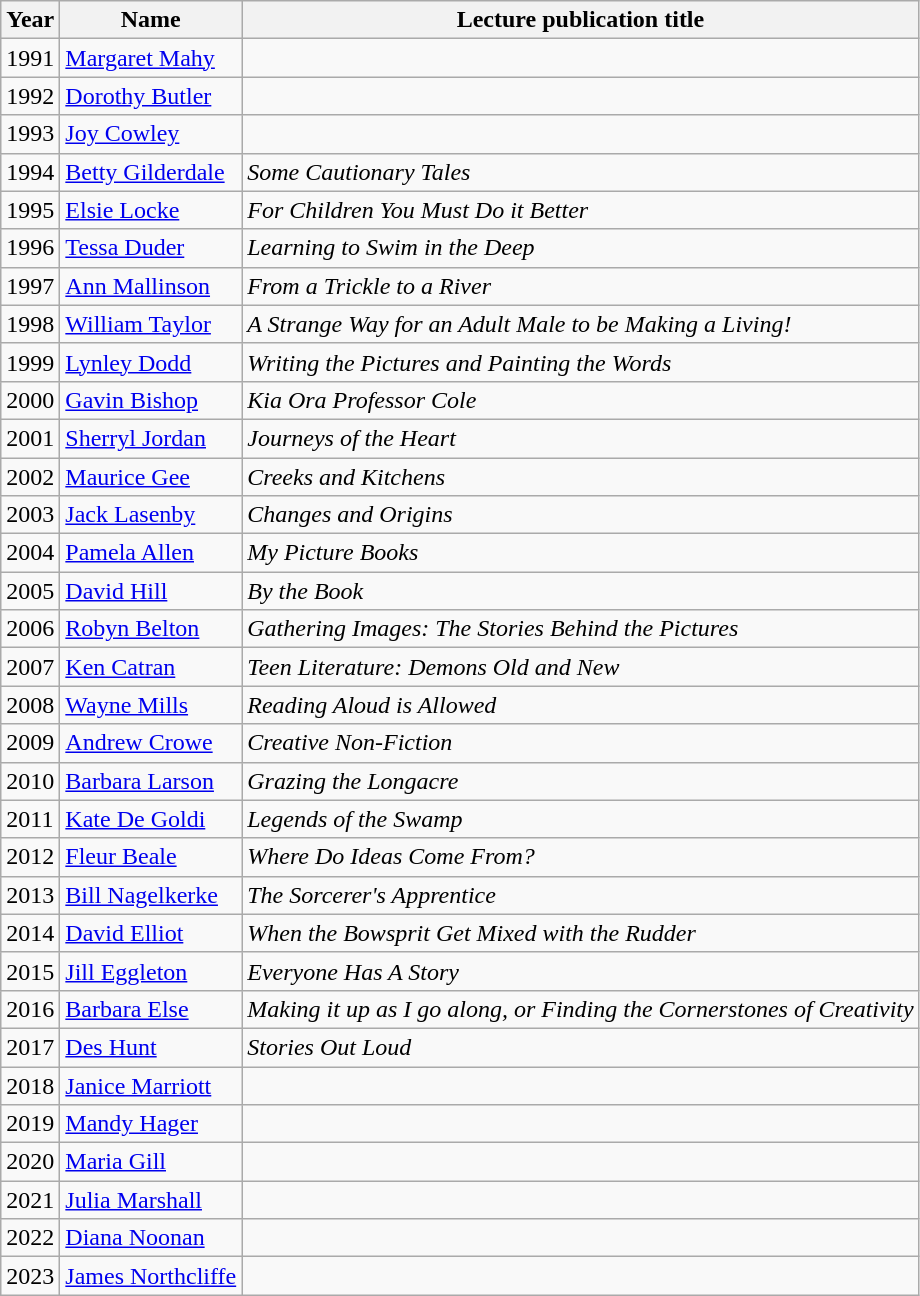<table class="wikitable sortable">
<tr>
<th>Year</th>
<th>Name</th>
<th>Lecture publication title</th>
</tr>
<tr>
<td>1991</td>
<td><a href='#'>Margaret Mahy</a></td>
<td><em></em></td>
</tr>
<tr>
<td>1992</td>
<td><a href='#'>Dorothy Butler</a></td>
<td><em></em></td>
</tr>
<tr>
<td>1993</td>
<td><a href='#'>Joy Cowley</a></td>
<td><em></em></td>
</tr>
<tr>
<td>1994</td>
<td><a href='#'>Betty Gilderdale</a></td>
<td><em>Some Cautionary Tales</em></td>
</tr>
<tr>
<td>1995</td>
<td><a href='#'>Elsie Locke</a></td>
<td><em>For Children You Must Do it Better</em></td>
</tr>
<tr>
<td>1996</td>
<td><a href='#'>Tessa Duder</a></td>
<td><em>Learning to Swim in the Deep</em></td>
</tr>
<tr>
<td>1997</td>
<td><a href='#'>Ann Mallinson</a></td>
<td><em>From a Trickle to a River</em></td>
</tr>
<tr>
<td>1998</td>
<td><a href='#'>William Taylor</a></td>
<td><em>A Strange Way for an Adult Male to be Making a Living!</em></td>
</tr>
<tr>
<td>1999</td>
<td><a href='#'>Lynley Dodd</a></td>
<td><em>Writing the Pictures and Painting the Words</em></td>
</tr>
<tr>
<td>2000</td>
<td><a href='#'>Gavin Bishop</a></td>
<td><em>Kia Ora Professor Cole</em></td>
</tr>
<tr>
<td>2001</td>
<td><a href='#'>Sherryl Jordan</a></td>
<td><em>Journeys of the Heart</em></td>
</tr>
<tr>
<td>2002</td>
<td><a href='#'>Maurice Gee</a></td>
<td><em>Creeks and Kitchens</em></td>
</tr>
<tr>
<td>2003</td>
<td><a href='#'>Jack Lasenby</a></td>
<td><em>Changes and Origins</em></td>
</tr>
<tr>
<td>2004</td>
<td><a href='#'>Pamela Allen</a></td>
<td><em>My Picture Books</em></td>
</tr>
<tr>
<td>2005</td>
<td><a href='#'>David Hill</a></td>
<td><em>By the Book</em></td>
</tr>
<tr>
<td>2006</td>
<td><a href='#'>Robyn Belton</a></td>
<td><em>Gathering Images: The Stories Behind the Pictures</em></td>
</tr>
<tr>
<td>2007</td>
<td><a href='#'>Ken Catran</a></td>
<td><em>Teen Literature: Demons Old and New</em></td>
</tr>
<tr>
<td>2008</td>
<td><a href='#'>Wayne Mills</a></td>
<td><em>Reading Aloud is Allowed</em></td>
</tr>
<tr>
<td>2009</td>
<td><a href='#'>Andrew Crowe</a></td>
<td><em>Creative Non-Fiction</em></td>
</tr>
<tr>
<td>2010</td>
<td><a href='#'>Barbara Larson</a></td>
<td><em>Grazing the Longacre</em></td>
</tr>
<tr>
<td>2011</td>
<td><a href='#'>Kate De Goldi</a></td>
<td><em>Legends of the Swamp</em></td>
</tr>
<tr>
<td>2012</td>
<td><a href='#'>Fleur Beale</a></td>
<td><em>Where Do Ideas Come From?</em></td>
</tr>
<tr>
<td>2013</td>
<td><a href='#'>Bill Nagelkerke</a></td>
<td><em>The Sorcerer's Apprentice</em></td>
</tr>
<tr>
<td>2014</td>
<td><a href='#'>David Elliot</a></td>
<td><em>When the Bowsprit Get Mixed with the Rudder</em></td>
</tr>
<tr>
<td>2015</td>
<td><a href='#'>Jill Eggleton</a></td>
<td><em>Everyone Has A Story</em></td>
</tr>
<tr>
<td>2016</td>
<td><a href='#'>Barbara Else</a></td>
<td><em>Making it up as I go along, or Finding the Cornerstones of Creativity</em></td>
</tr>
<tr>
<td>2017</td>
<td><a href='#'>Des Hunt</a></td>
<td><em>Stories Out Loud</em></td>
</tr>
<tr>
<td>2018</td>
<td><a href='#'>Janice Marriott</a></td>
<td></td>
</tr>
<tr>
<td>2019</td>
<td><a href='#'>Mandy Hager</a></td>
<td></td>
</tr>
<tr>
<td>2020</td>
<td><a href='#'>Maria Gill</a></td>
<td></td>
</tr>
<tr>
<td>2021</td>
<td><a href='#'>Julia Marshall</a></td>
<td></td>
</tr>
<tr>
<td>2022</td>
<td><a href='#'>Diana Noonan</a></td>
<td></td>
</tr>
<tr>
<td>2023</td>
<td><a href='#'>James Northcliffe</a></td>
<td></td>
</tr>
</table>
